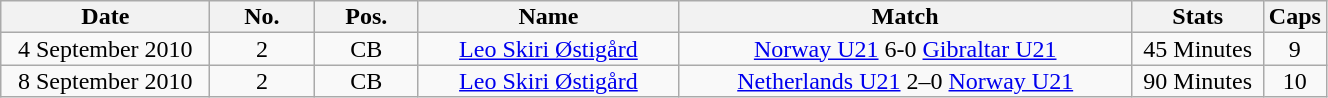<table class="wikitable sortable alternance" style="font-size:100%; text-align:center; line-height:14px; width:70%;">
<tr>
<th width=16%>Date</th>
<th width=8%>No.</th>
<th width=8%>Pos.</th>
<th width=20%>Name</th>
<th width=35%>Match</th>
<th width=10%>Stats</th>
<th width=8%>Caps</th>
</tr>
<tr>
<td style="text-align:center;">4 September 2010</td>
<td style="text-align:center;">2</td>
<td style="text-align:center;">CB</td>
<td style="text-align:center;"> <a href='#'>Leo Skiri Østigård</a></td>
<td style="text-align:center;"> <a href='#'>Norway U21</a> 6-0 <a href='#'>Gibraltar U21</a> </td>
<td style="text-align:center;">45 Minutes</td>
<td style="text-align:center;">9</td>
</tr>
<tr>
<td style="text-align:center;">8 September 2010</td>
<td style="text-align:center;">2</td>
<td style="text-align:center;">CB</td>
<td style="text-align:center;"> <a href='#'>Leo Skiri Østigård</a></td>
<td style="text-align:center;"> <a href='#'>Netherlands U21</a> 2–0 <a href='#'>Norway U21</a> </td>
<td style="text-align:center;">90 Minutes </td>
<td style="text-align:center;">10</td>
</tr>
</table>
